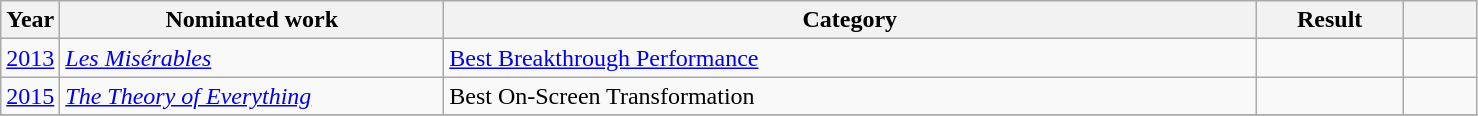<table class=wikitable>
<tr>
<th width=4%>Year</th>
<th width=26%>Nominated work</th>
<th width=55%>Category</th>
<th width=10%>Result</th>
<th width=5%></th>
</tr>
<tr>
<td><a href='#'>2013</a></td>
<td><em><a href='#'>Les Misérables</a></em></td>
<td><a href='#'>Best Breakthrough Performance</a></td>
<td></td>
<td></td>
</tr>
<tr>
<td><a href='#'>2015</a></td>
<td><a href='#'><em>The Theory of Everything </em></a></td>
<td>Best On-Screen Transformation</td>
<td></td>
<td></td>
</tr>
<tr>
</tr>
</table>
